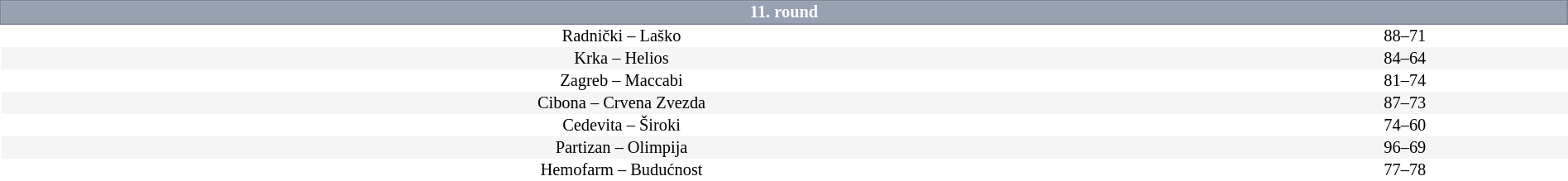<table border=0 cellspacing=0 cellpadding=1em style="font-size: 85%; border-collapse: collapse;" width=100%>
<tr>
<td colspan=5 bgcolor=#98A1B2 style="border:1px solid #7A8392; text-align:center; color:#FFFFFF;"><strong>11. round</strong></td>
</tr>
<tr style="text-align:center; background:#FFFFFF">
<td>Radnički – Laško</td>
<td>88–71</td>
</tr>
<tr align=center bgcolor=#f5f5f5>
<td>Krka – Helios</td>
<td>84–64</td>
</tr>
<tr style="text-align:center; background:#FFFFFF">
<td>Zagreb – Maccabi</td>
<td>81–74</td>
</tr>
<tr align=center bgcolor=#f5f5f5>
<td>Cibona – Crvena Zvezda</td>
<td>87–73</td>
</tr>
<tr style="text-align:center; background:#FFFFFF">
<td>Cedevita – Široki</td>
<td>74–60</td>
</tr>
<tr align=center bgcolor=#f5f5f5>
<td>Partizan – Olimpija</td>
<td>96–69</td>
</tr>
<tr style="text-align:center; background:#FFFFFF">
<td>Hemofarm – Budućnost</td>
<td>77–78</td>
</tr>
</table>
